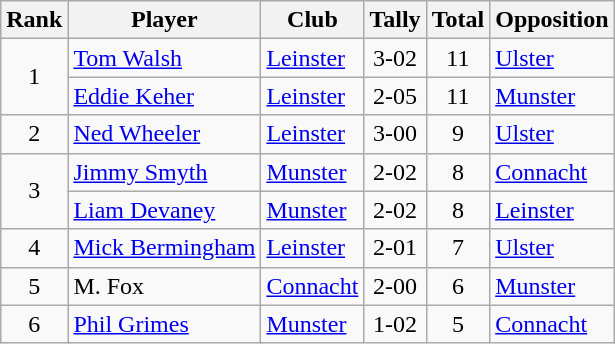<table class="wikitable">
<tr>
<th>Rank</th>
<th>Player</th>
<th>Club</th>
<th>Tally</th>
<th>Total</th>
<th>Opposition</th>
</tr>
<tr>
<td rowspan="2" style="text-align:center;">1</td>
<td><a href='#'>Tom Walsh</a></td>
<td><a href='#'>Leinster</a></td>
<td align=center>3-02</td>
<td align=center>11</td>
<td><a href='#'>Ulster</a></td>
</tr>
<tr>
<td><a href='#'>Eddie Keher</a></td>
<td><a href='#'>Leinster</a></td>
<td align=center>2-05</td>
<td align=center>11</td>
<td><a href='#'>Munster</a></td>
</tr>
<tr>
<td rowspan="1" style="text-align:center;">2</td>
<td><a href='#'>Ned Wheeler</a></td>
<td><a href='#'>Leinster</a></td>
<td align=center>3-00</td>
<td align=center>9</td>
<td><a href='#'>Ulster</a></td>
</tr>
<tr>
<td rowspan="2" style="text-align:center;">3</td>
<td><a href='#'>Jimmy Smyth</a></td>
<td><a href='#'>Munster</a></td>
<td align=center>2-02</td>
<td align=center>8</td>
<td><a href='#'>Connacht</a></td>
</tr>
<tr>
<td><a href='#'>Liam Devaney</a></td>
<td><a href='#'>Munster</a></td>
<td align=center>2-02</td>
<td align=center>8</td>
<td><a href='#'>Leinster</a></td>
</tr>
<tr>
<td rowspan="1" style="text-align:center;">4</td>
<td><a href='#'>Mick Bermingham</a></td>
<td><a href='#'>Leinster</a></td>
<td align=center>2-01</td>
<td align=center>7</td>
<td><a href='#'>Ulster</a></td>
</tr>
<tr>
<td rowspan="1" style="text-align:center;">5</td>
<td>M. Fox</td>
<td><a href='#'>Connacht</a></td>
<td align=center>2-00</td>
<td align=center>6</td>
<td><a href='#'>Munster</a></td>
</tr>
<tr>
<td rowspan="1" style="text-align:center;">6</td>
<td><a href='#'>Phil Grimes</a></td>
<td><a href='#'>Munster</a></td>
<td align=center>1-02</td>
<td align=center>5</td>
<td><a href='#'>Connacht</a></td>
</tr>
</table>
